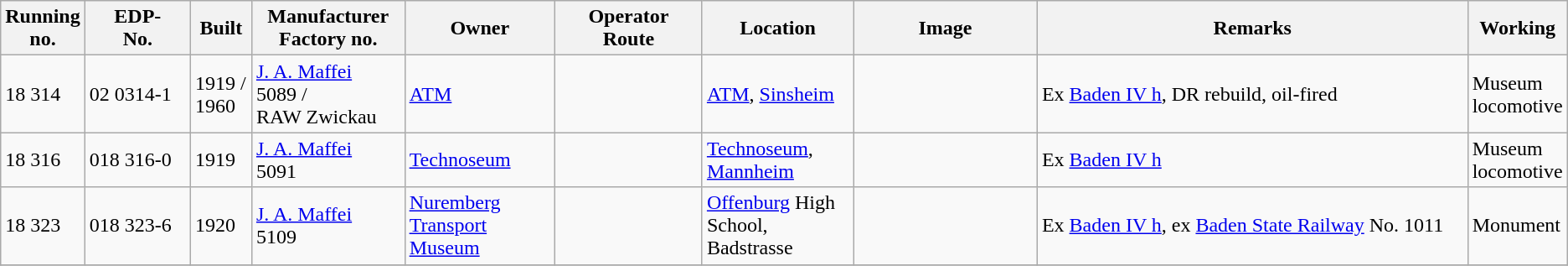<table class="wikitable" style="width="100%"; border:solid 1px #AAAAAA;background:#e3e3e3;">
<tr>
<th width="5%">Running<br>no.</th>
<th width="7%">EDP-<br>No.</th>
<th width="4%">Built</th>
<th width="10%">Manufacturer<br>Factory no.</th>
<th width="10%">Owner</th>
<th width="10%">Operator<br>Route</th>
<th width="10%">Location</th>
<th width="13%">Image</th>
<th width="37%">Remarks</th>
<th width="7%">Working</th>
</tr>
<tr>
<td>18 314</td>
<td>02 0314-1</td>
<td>1919 / 1960</td>
<td><a href='#'>J. A. Maffei</a><br>5089 /<br>RAW Zwickau</td>
<td><a href='#'>ATM</a></td>
<td></td>
<td><a href='#'>ATM</a>, <a href='#'>Sinsheim</a></td>
<td></td>
<td>Ex <a href='#'>Baden IV h</a>, DR rebuild, oil-fired</td>
<td>Museum locomotive</td>
</tr>
<tr>
<td>18 316</td>
<td>018 316-0</td>
<td>1919</td>
<td><a href='#'>J. A. Maffei</a><br>5091</td>
<td><a href='#'>Technoseum</a></td>
<td></td>
<td><a href='#'>Technoseum</a>, <a href='#'>Mannheim</a></td>
<td></td>
<td>Ex <a href='#'>Baden IV h</a></td>
<td>Museum locomotive</td>
</tr>
<tr>
<td>18 323</td>
<td>018 323-6</td>
<td>1920</td>
<td><a href='#'>J. A. Maffei</a><br>5109</td>
<td><a href='#'>Nuremberg Transport Museum</a></td>
<td></td>
<td><a href='#'>Offenburg</a> High School, Badstrasse</td>
<td></td>
<td>Ex <a href='#'>Baden IV h</a>, ex <a href='#'>Baden State Railway</a> No. 1011</td>
<td>Monument</td>
</tr>
<tr>
</tr>
</table>
